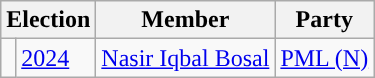<table class="wikitable">
<tr>
<th colspan="2">Election</th>
<th>Member</th>
<th>Party</th>
</tr>
<tr>
<td style="background-color: "></td>
<td><a href='#'>2024</a></td>
<td><a href='#'>Nasir Iqbal Bosal</a></td>
<td><a href='#'>PML (N)</a></td>
</tr>
</table>
